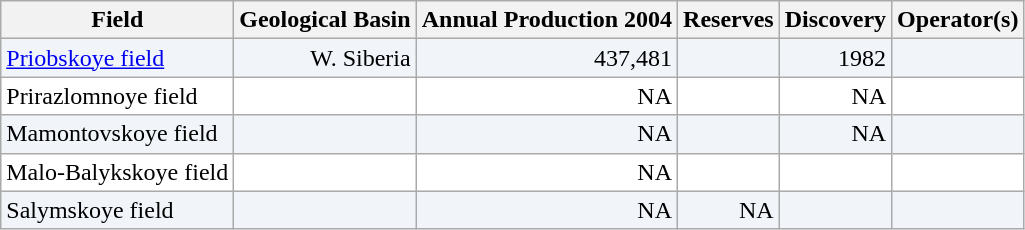<table class="wikitable">
<tr>
<th>Field</th>
<th>Geological Basin</th>
<th>Annual Production 2004</th>
<th>Reserves</th>
<th>Discovery</th>
<th>Operator(s)</th>
</tr>
<tr bgcolor="f1f5fa" align="right">
<td align="left"><a href='#'>Priobskoye field</a></td>
<td>W. Siberia</td>
<td>437,481</td>
<td></td>
<td>1982</td>
<td></td>
</tr>
<tr bgcolor="ffffff" align="right">
<td align="left">Prirazlomnoye field</td>
<td></td>
<td>NA</td>
<td></td>
<td>NA</td>
<td></td>
</tr>
<tr bgcolor="f1f5fa" align="right">
<td align="left">Mamontovskoye field</td>
<td></td>
<td>NA</td>
<td></td>
<td>NA</td>
<td></td>
</tr>
<tr bgcolor="ffffff" align="right">
<td align="left">Malo-Balykskoye field</td>
<td></td>
<td>NA</td>
<td></td>
<td></td>
<td></td>
</tr>
<tr bgcolor="f1f5fa" align="right">
<td align="left">Salymskoye field</td>
<td></td>
<td>NA</td>
<td>NA</td>
<td></td>
<td></td>
</tr>
</table>
